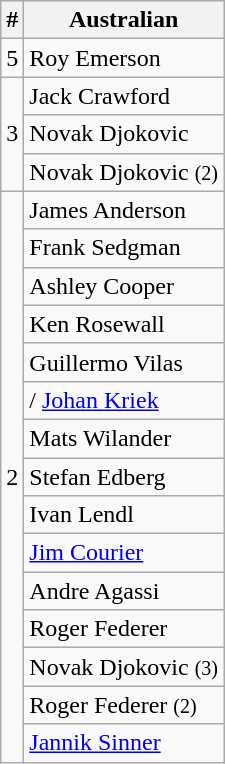<table class=wikitable style="display:inline-table;">
<tr>
<th>#</th>
<th>Australian</th>
</tr>
<tr>
<td>5</td>
<td> Roy Emerson</td>
</tr>
<tr>
<td rowspan="3">3</td>
<td> Jack Crawford</td>
</tr>
<tr>
<td> Novak Djokovic</td>
</tr>
<tr>
<td> Novak Djokovic <small>(2)</small></td>
</tr>
<tr>
<td rowspan="15">2</td>
<td> James Anderson</td>
</tr>
<tr>
<td> Frank Sedgman</td>
</tr>
<tr>
<td> Ashley Cooper</td>
</tr>
<tr>
<td> Ken Rosewall</td>
</tr>
<tr>
<td> Guillermo Vilas</td>
</tr>
<tr>
<td>/ <a href='#'>Johan Kriek</a></td>
</tr>
<tr>
<td> Mats Wilander</td>
</tr>
<tr>
<td> Stefan Edberg</td>
</tr>
<tr>
<td> Ivan Lendl</td>
</tr>
<tr>
<td> <a href='#'>Jim Courier</a></td>
</tr>
<tr>
<td> Andre Agassi</td>
</tr>
<tr>
<td> Roger Federer</td>
</tr>
<tr>
<td> Novak Djokovic <small>(3)</small></td>
</tr>
<tr>
<td> Roger Federer <small>(2)</small></td>
</tr>
<tr>
<td> <a href='#'>Jannik Sinner</a></td>
</tr>
</table>
